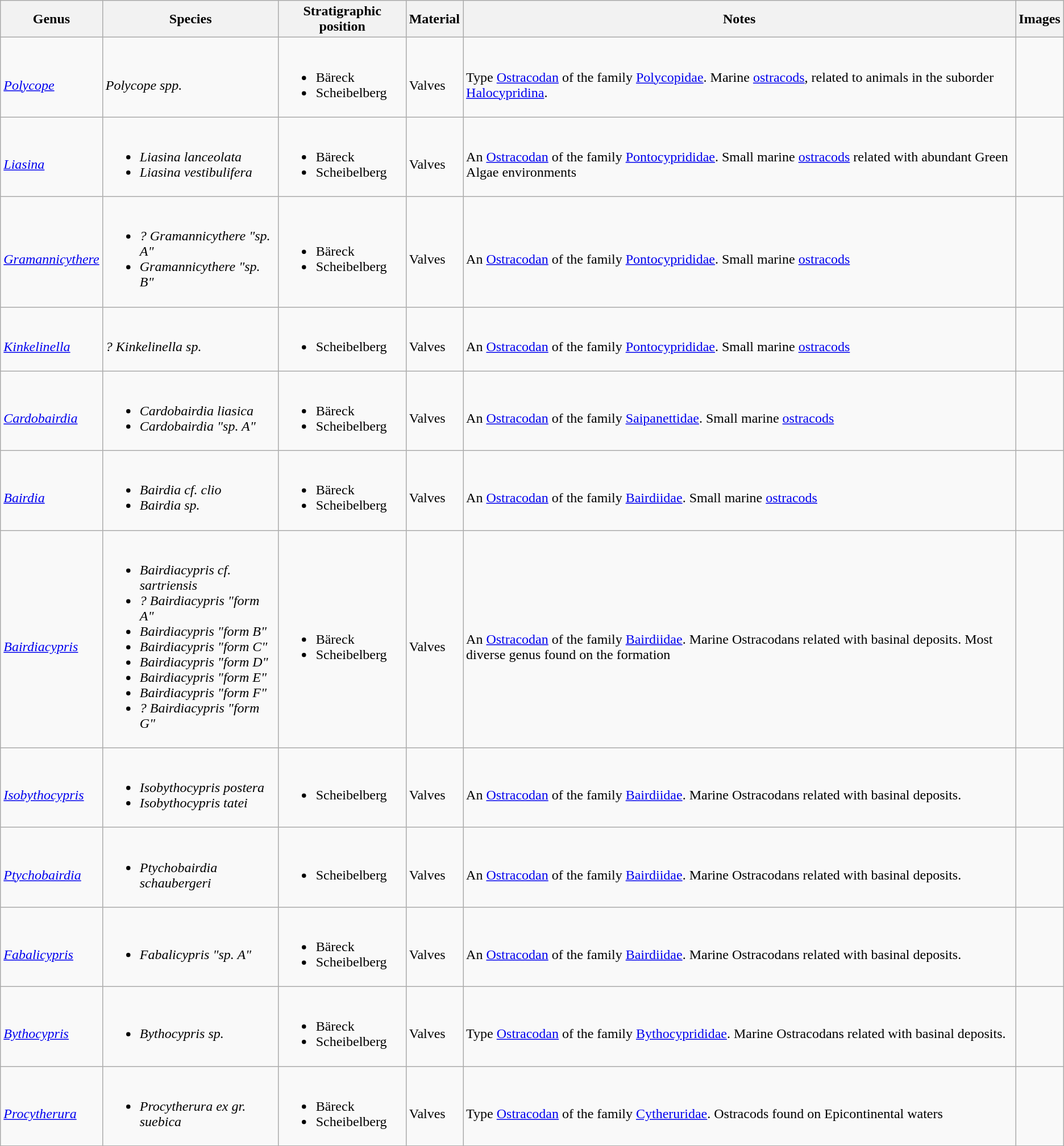<table class = "wikitable">
<tr>
<th>Genus</th>
<th>Species</th>
<th>Stratigraphic position</th>
<th>Material</th>
<th>Notes</th>
<th>Images</th>
</tr>
<tr>
<td><br><em><a href='#'>Polycope</a></em></td>
<td><br><em>Polycope spp.</em></td>
<td><br><ul><li>Bäreck</li><li>Scheibelberg</li></ul></td>
<td><br>Valves</td>
<td><br>Type <a href='#'>Ostracodan</a> of the family <a href='#'>Polycopidae</a>. Marine <a href='#'>ostracods</a>, related to animals in the suborder <a href='#'>Halocypridina</a>.</td>
<td></td>
</tr>
<tr>
<td><br><em><a href='#'>Liasina</a></em></td>
<td><br><ul><li><em>Liasina lanceolata</em></li><li><em>Liasina vestibulifera</em></li></ul></td>
<td><br><ul><li>Bäreck</li><li>Scheibelberg</li></ul></td>
<td><br>Valves</td>
<td><br>An <a href='#'>Ostracodan</a> of the family <a href='#'>Pontocyprididae</a>. Small marine <a href='#'>ostracods</a> related with abundant Green Algae environments</td>
<td></td>
</tr>
<tr>
<td><br><em><a href='#'>Gramannicythere</a></em></td>
<td><br><ul><li><em>? Gramannicythere "sp. A"</em></li><li><em>Gramannicythere "sp. B"</em></li></ul></td>
<td><br><ul><li>Bäreck</li><li>Scheibelberg</li></ul></td>
<td><br>Valves</td>
<td><br>An <a href='#'>Ostracodan</a> of the family <a href='#'>Pontocyprididae</a>. Small marine <a href='#'>ostracods</a></td>
<td></td>
</tr>
<tr>
<td><br><em><a href='#'>Kinkelinella</a></em></td>
<td><br><em>? Kinkelinella sp.</em></td>
<td><br><ul><li>Scheibelberg</li></ul></td>
<td><br>Valves</td>
<td><br>An <a href='#'>Ostracodan</a> of the family <a href='#'>Pontocyprididae</a>. Small marine <a href='#'>ostracods</a></td>
<td></td>
</tr>
<tr>
<td><br><em><a href='#'>Cardobairdia</a></em></td>
<td><br><ul><li><em>Cardobairdia liasica</em></li><li><em>Cardobairdia "sp. A"</em></li></ul></td>
<td><br><ul><li>Bäreck</li><li>Scheibelberg</li></ul></td>
<td><br>Valves</td>
<td><br>An <a href='#'>Ostracodan</a> of the family <a href='#'>Saipanettidae</a>. Small marine <a href='#'>ostracods</a></td>
<td></td>
</tr>
<tr>
<td><br><em><a href='#'>Bairdia</a></em></td>
<td><br><ul><li><em>Bairdia cf. clio</em></li><li><em>Bairdia sp.</em></li></ul></td>
<td><br><ul><li>Bäreck</li><li>Scheibelberg</li></ul></td>
<td><br>Valves</td>
<td><br>An <a href='#'>Ostracodan</a> of the family <a href='#'>Bairdiidae</a>. Small marine <a href='#'>ostracods</a></td>
<td><br></td>
</tr>
<tr>
<td><br><em><a href='#'>Bairdiacypris</a></em></td>
<td><br><ul><li><em>Bairdiacypris cf. sartriensis</em></li><li><em>? Bairdiacypris "form A"</em></li><li><em>Bairdiacypris "form B" </em></li><li><em>Bairdiacypris "form C" </em></li><li><em>Bairdiacypris "form D" </em></li><li><em>Bairdiacypris "form E" </em></li><li><em>Bairdiacypris "form F"</em></li><li><em>? Bairdiacypris "form G"</em></li></ul></td>
<td><br><ul><li>Bäreck</li><li>Scheibelberg</li></ul></td>
<td><br>Valves</td>
<td><br>An <a href='#'>Ostracodan</a> of the family <a href='#'>Bairdiidae</a>. Marine Ostracodans related with basinal deposits. Most diverse genus found on the formation</td>
<td></td>
</tr>
<tr>
<td><br><em><a href='#'>Isobythocypris</a></em></td>
<td><br><ul><li><em>Isobythocypris postera</em></li><li><em>Isobythocypris tatei</em></li></ul></td>
<td><br><ul><li>Scheibelberg</li></ul></td>
<td><br>Valves</td>
<td><br>An <a href='#'>Ostracodan</a> of the family <a href='#'>Bairdiidae</a>. Marine Ostracodans related with basinal deposits.</td>
<td></td>
</tr>
<tr>
<td><br><em><a href='#'>Ptychobairdia</a></em></td>
<td><br><ul><li><em>Ptychobairdia schaubergeri </em></li></ul></td>
<td><br><ul><li>Scheibelberg</li></ul></td>
<td><br>Valves</td>
<td><br>An <a href='#'>Ostracodan</a> of the family <a href='#'>Bairdiidae</a>. Marine Ostracodans related with basinal deposits.</td>
<td></td>
</tr>
<tr>
<td><br><em><a href='#'>Fabalicypris</a></em></td>
<td><br><ul><li><em>Fabalicypris "sp. A"</em></li></ul></td>
<td><br><ul><li>Bäreck</li><li>Scheibelberg</li></ul></td>
<td><br>Valves</td>
<td><br>An <a href='#'>Ostracodan</a> of the family <a href='#'>Bairdiidae</a>. Marine Ostracodans related with basinal deposits.</td>
<td></td>
</tr>
<tr>
<td><br><em><a href='#'>Bythocypris</a></em></td>
<td><br><ul><li><em>Bythocypris sp.</em></li></ul></td>
<td><br><ul><li>Bäreck</li><li>Scheibelberg</li></ul></td>
<td><br>Valves</td>
<td><br>Type <a href='#'>Ostracodan</a> of the family <a href='#'>Bythocyprididae</a>. Marine Ostracodans related with basinal deposits.</td>
<td></td>
</tr>
<tr>
<td><br><em><a href='#'>Procytherura</a></em></td>
<td><br><ul><li><em>Procytherura ex gr. suebica</em></li></ul></td>
<td><br><ul><li>Bäreck</li><li>Scheibelberg</li></ul></td>
<td><br>Valves</td>
<td><br>Type <a href='#'>Ostracodan</a> of the family <a href='#'>Cytheruridae</a>. Ostracods found on Epicontinental waters</td>
<td></td>
</tr>
<tr>
</tr>
</table>
